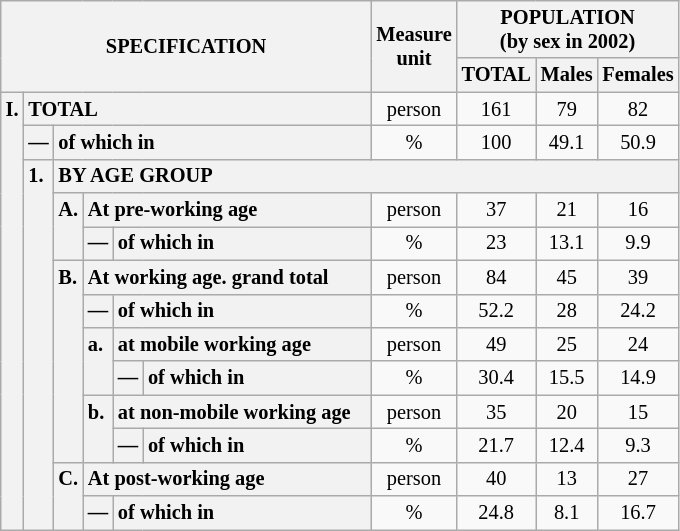<table class="wikitable" style="font-size:85%; text-align:center">
<tr>
<th rowspan="2" colspan="6">SPECIFICATION</th>
<th rowspan="2">Measure<br> unit</th>
<th colspan="3" rowspan="1">POPULATION<br> (by sex in 2002)</th>
</tr>
<tr>
<th>TOTAL</th>
<th>Males</th>
<th>Females</th>
</tr>
<tr>
<th style="text-align:left" valign="top" rowspan="13">I.</th>
<th style="text-align:left" colspan="5">TOTAL</th>
<td>person</td>
<td>161</td>
<td>79</td>
<td>82</td>
</tr>
<tr>
<th style="text-align:left" valign="top">—</th>
<th style="text-align:left" colspan="4">of which in</th>
<td>%</td>
<td>100</td>
<td>49.1</td>
<td>50.9</td>
</tr>
<tr>
<th style="text-align:left" valign="top" rowspan="11">1.</th>
<th style="text-align:left" colspan="19">BY AGE GROUP</th>
</tr>
<tr>
<th style="text-align:left" valign="top" rowspan="2">A.</th>
<th style="text-align:left" colspan="3">At pre-working age</th>
<td>person</td>
<td>37</td>
<td>21</td>
<td>16</td>
</tr>
<tr>
<th style="text-align:left" valign="top">—</th>
<th style="text-align:left" valign="top" colspan="2">of which in</th>
<td>%</td>
<td>23</td>
<td>13.1</td>
<td>9.9</td>
</tr>
<tr>
<th style="text-align:left" valign="top" rowspan="6">B.</th>
<th style="text-align:left" colspan="3">At working age. grand total</th>
<td>person</td>
<td>84</td>
<td>45</td>
<td>39</td>
</tr>
<tr>
<th style="text-align:left" valign="top">—</th>
<th style="text-align:left" valign="top" colspan="2">of which in</th>
<td>%</td>
<td>52.2</td>
<td>28</td>
<td>24.2</td>
</tr>
<tr>
<th style="text-align:left" valign="top" rowspan="2">a.</th>
<th style="text-align:left" colspan="2">at mobile working age</th>
<td>person</td>
<td>49</td>
<td>25</td>
<td>24</td>
</tr>
<tr>
<th style="text-align:left" valign="top">—</th>
<th style="text-align:left" valign="top" colspan="1">of which in                        </th>
<td>%</td>
<td>30.4</td>
<td>15.5</td>
<td>14.9</td>
</tr>
<tr>
<th style="text-align:left" valign="top" rowspan="2">b.</th>
<th style="text-align:left" colspan="2">at non-mobile working age</th>
<td>person</td>
<td>35</td>
<td>20</td>
<td>15</td>
</tr>
<tr>
<th style="text-align:left" valign="top">—</th>
<th style="text-align:left" valign="top" colspan="1">of which in                        </th>
<td>%</td>
<td>21.7</td>
<td>12.4</td>
<td>9.3</td>
</tr>
<tr>
<th style="text-align:left" valign="top" rowspan="2">C.</th>
<th style="text-align:left" colspan="3">At post-working age</th>
<td>person</td>
<td>40</td>
<td>13</td>
<td>27</td>
</tr>
<tr>
<th style="text-align:left" valign="top">—</th>
<th style="text-align:left" valign="top" colspan="2">of which in</th>
<td>%</td>
<td>24.8</td>
<td>8.1</td>
<td>16.7</td>
</tr>
</table>
